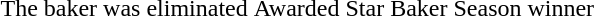<table>
<tr>
<td> The baker was eliminated</td>
<td> Awarded Star Baker</td>
<td> Season winner</td>
</tr>
<tr>
</tr>
</table>
